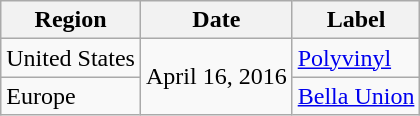<table class="wikitable plainrowheaders">
<tr>
<th scope="col">Region</th>
<th scope="col">Date</th>
<th scope="col">Label</th>
</tr>
<tr>
<td>United States</td>
<td rowspan="2">April 16, 2016</td>
<td><a href='#'>Polyvinyl</a></td>
</tr>
<tr>
<td>Europe</td>
<td><a href='#'>Bella Union</a></td>
</tr>
</table>
